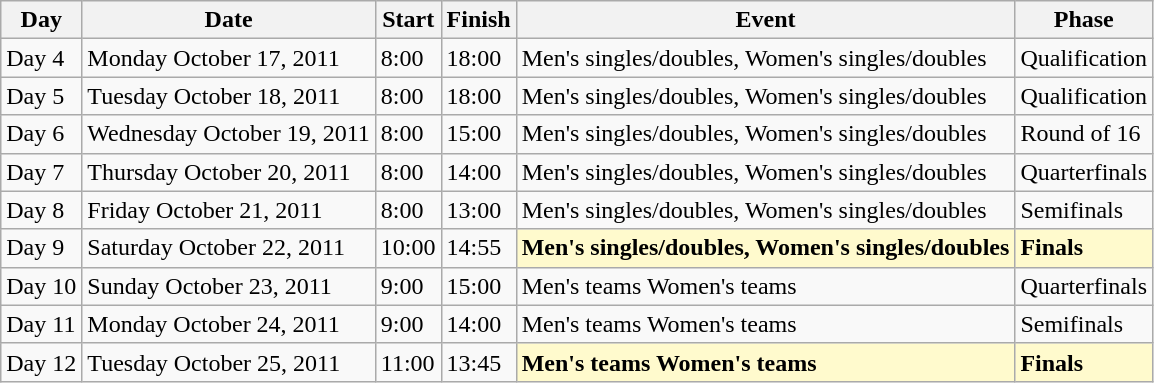<table class=wikitable>
<tr>
<th>Day</th>
<th>Date</th>
<th>Start</th>
<th>Finish</th>
<th>Event</th>
<th>Phase</th>
</tr>
<tr>
<td>Day 4</td>
<td>Monday October 17, 2011</td>
<td>8:00</td>
<td>18:00</td>
<td>Men's singles/doubles, Women's singles/doubles</td>
<td>Qualification</td>
</tr>
<tr>
<td>Day 5</td>
<td>Tuesday October 18, 2011</td>
<td>8:00</td>
<td>18:00</td>
<td>Men's singles/doubles, Women's singles/doubles</td>
<td>Qualification</td>
</tr>
<tr>
<td>Day 6</td>
<td>Wednesday October 19, 2011</td>
<td>8:00</td>
<td>15:00</td>
<td>Men's singles/doubles, Women's singles/doubles</td>
<td>Round of 16</td>
</tr>
<tr>
<td>Day 7</td>
<td>Thursday October 20, 2011</td>
<td>8:00</td>
<td>14:00</td>
<td>Men's singles/doubles, Women's singles/doubles</td>
<td>Quarterfinals</td>
</tr>
<tr>
<td>Day 8</td>
<td>Friday October 21, 2011</td>
<td>8:00</td>
<td>13:00</td>
<td>Men's singles/doubles, Women's singles/doubles</td>
<td>Semifinals</td>
</tr>
<tr>
<td>Day 9</td>
<td>Saturday October 22, 2011</td>
<td>10:00</td>
<td>14:55</td>
<td style=background:lemonchiffon><strong>Men's singles/doubles, Women's singles/doubles</strong></td>
<td style=background:lemonchiffon><strong>Finals</strong></td>
</tr>
<tr>
<td>Day 10</td>
<td>Sunday October 23, 2011</td>
<td>9:00</td>
<td>15:00</td>
<td>Men's teams Women's teams</td>
<td>Quarterfinals</td>
</tr>
<tr>
<td>Day 11</td>
<td>Monday October 24, 2011</td>
<td>9:00</td>
<td>14:00</td>
<td>Men's teams Women's teams</td>
<td>Semifinals</td>
</tr>
<tr>
<td>Day 12</td>
<td>Tuesday October 25, 2011</td>
<td>11:00</td>
<td>13:45</td>
<td style=background:lemonchiffon><strong>Men's teams Women's teams</strong></td>
<td style=background:lemonchiffon><strong>Finals</strong></td>
</tr>
</table>
